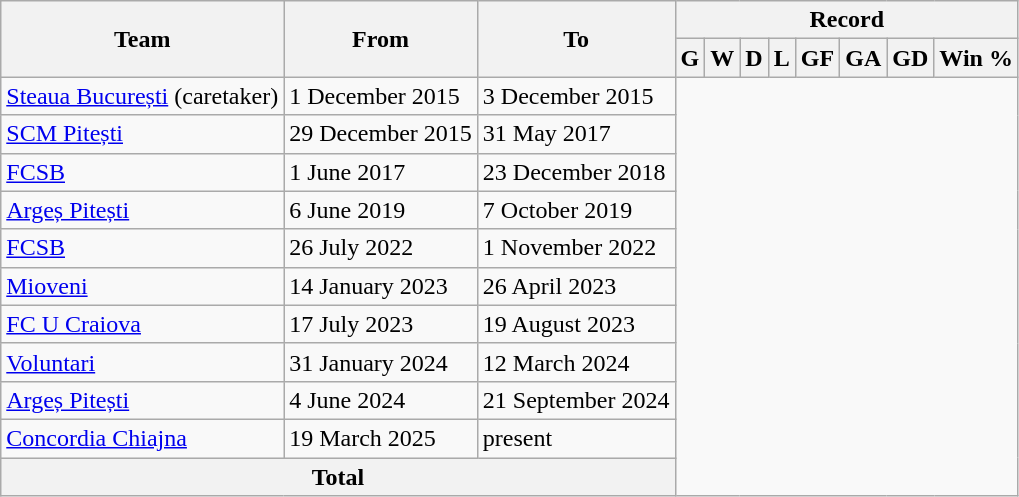<table class="wikitable" style="text-align: center">
<tr>
<th rowspan=2>Team</th>
<th rowspan=2>From</th>
<th rowspan=2>To</th>
<th colspan=8>Record</th>
</tr>
<tr>
<th>G</th>
<th>W</th>
<th>D</th>
<th>L</th>
<th>GF</th>
<th>GA</th>
<th>GD</th>
<th>Win %</th>
</tr>
<tr>
<td align=left> <a href='#'>Steaua București</a> (caretaker)</td>
<td align=left>1 December 2015</td>
<td align=left>3 December 2015<br></td>
</tr>
<tr>
<td align=left> <a href='#'>SCM Pitești</a></td>
<td align=left>29 December 2015</td>
<td align=left>31 May 2017<br></td>
</tr>
<tr>
<td align=left> <a href='#'>FCSB</a></td>
<td align=left>1 June 2017</td>
<td align=left>23 December 2018<br></td>
</tr>
<tr>
<td align=left> <a href='#'>Argeș Pitești</a></td>
<td align=left>6 June 2019</td>
<td align=left>7 October 2019<br></td>
</tr>
<tr>
<td align=left> <a href='#'>FCSB</a></td>
<td align=left>26 July 2022</td>
<td align=left>1 November 2022<br></td>
</tr>
<tr>
<td align=left> <a href='#'>Mioveni</a></td>
<td align=left>14 January 2023</td>
<td align=left>26 April 2023<br></td>
</tr>
<tr>
<td align=left> <a href='#'>FC U Craiova</a></td>
<td align=left>17 July 2023</td>
<td align=left>19 August 2023<br></td>
</tr>
<tr>
<td align=left> <a href='#'>Voluntari</a></td>
<td align=left>31 January 2024</td>
<td align=left>12 March 2024<br></td>
</tr>
<tr>
<td align=left> <a href='#'>Argeș Pitești</a></td>
<td align=left>4 June 2024</td>
<td align=left>21 September 2024<br></td>
</tr>
<tr>
<td align=left> <a href='#'>Concordia Chiajna</a></td>
<td align=left>19 March 2025</td>
<td align=left>present<br></td>
</tr>
<tr>
<th colspan="3">Total<br></th>
</tr>
</table>
